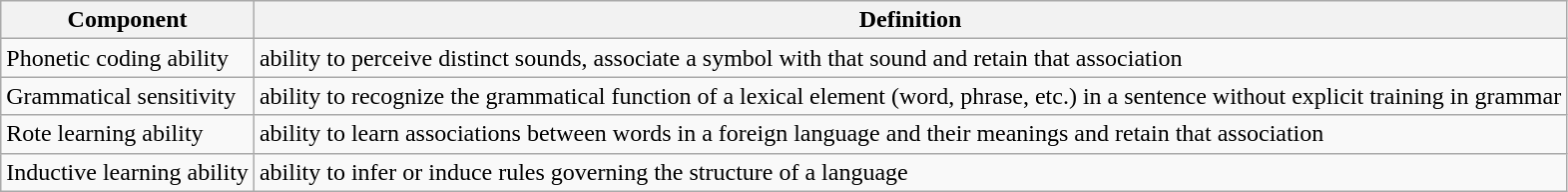<table class="wikitable">
<tr>
<th>Component</th>
<th>Definition</th>
</tr>
<tr>
<td>Phonetic coding ability</td>
<td>ability to perceive distinct sounds, associate a symbol with that sound and retain that association</td>
</tr>
<tr>
<td>Grammatical sensitivity</td>
<td>ability to recognize the grammatical function of a lexical element (word, phrase, etc.) in a sentence without explicit training in grammar</td>
</tr>
<tr>
<td>Rote learning ability</td>
<td>ability to learn associations between words in a foreign language and their meanings and retain that association</td>
</tr>
<tr>
<td>Inductive learning ability</td>
<td>ability to infer or induce rules governing the structure of a language</td>
</tr>
</table>
